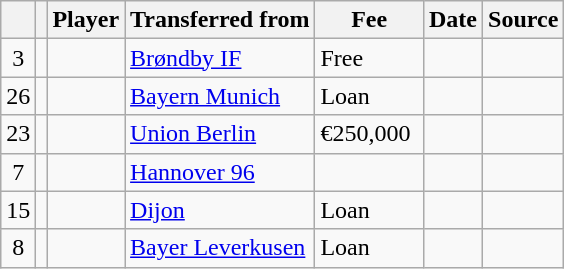<table class="wikitable plainrowheaders sortable">
<tr>
<th></th>
<th></th>
<th scope="col">Player</th>
<th>Transferred from</th>
<th scope="col"; style="width: 65px;">Fee</th>
<th scope="col">Date</th>
<th scope="col">Source</th>
</tr>
<tr>
<td align="center">3</td>
<td align="center"></td>
<td></td>
<td> <a href='#'>Brøndby IF</a></td>
<td>Free</td>
<td></td>
<td></td>
</tr>
<tr>
<td align="center">26</td>
<td align="center"></td>
<td></td>
<td><a href='#'>Bayern Munich</a></td>
<td>Loan</td>
<td></td>
<td></td>
</tr>
<tr>
<td align="center">23</td>
<td align="center"></td>
<td></td>
<td><a href='#'>Union Berlin</a></td>
<td>€250,000</td>
<td></td>
<td></td>
</tr>
<tr>
<td align="center">7</td>
<td align="center"></td>
<td></td>
<td><a href='#'>Hannover 96</a></td>
<td></td>
<td></td>
<td></td>
</tr>
<tr>
<td align="center">15</td>
<td align="center"></td>
<td></td>
<td><a href='#'>Dijon</a></td>
<td>Loan</td>
<td></td>
<td></td>
</tr>
<tr>
<td align="center">8</td>
<td align="center"></td>
<td></td>
<td><a href='#'>Bayer Leverkusen</a></td>
<td>Loan</td>
<td></td>
<td></td>
</tr>
</table>
